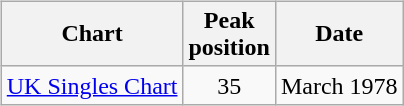<table width="0%">
<tr valign="top">
<td width="50%"><br><table class="wikitable">
<tr>
<th>Chart</th>
<th>Peak<br>position</th>
<th>Date</th>
</tr>
<tr>
<td align="left"><a href='#'>UK Singles Chart</a></td>
<td align="center">35</td>
<td align="left">March 1978</td>
</tr>
</table>
</td>
</tr>
</table>
